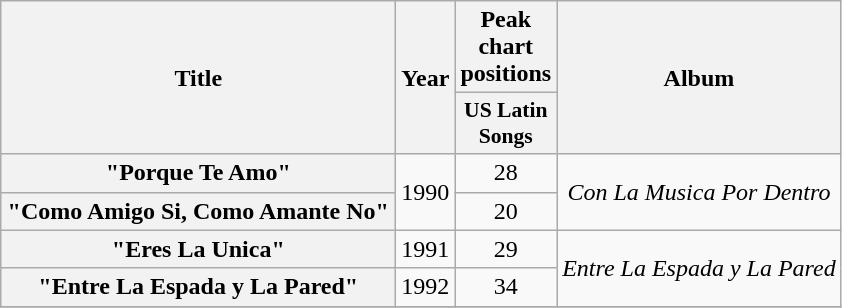<table class="wikitable plainrowheaders" style="text-align:center;">
<tr>
<th scope="col" rowspan="2" style="width:16em;">Title</th>
<th scope="col" rowspan="2">Year</th>
<th scope="col" colspan="1">Peak chart positions</th>
<th scope="col" rowspan="2">Album</th>
</tr>
<tr>
<th scope="col" style="width:3em;font-size:90%;">US Latin Songs<br></th>
</tr>
<tr>
<th scope="row">"Porque Te Amo"</th>
<td rowspan="2">1990</td>
<td>28</td>
<td rowspan="2"><em>Con La Musica Por Dentro</em></td>
</tr>
<tr>
<th scope="row">"Como Amigo Si, Como Amante No"</th>
<td>20</td>
</tr>
<tr>
<th scope="row">"Eres La Unica"</th>
<td rowspan="1">1991</td>
<td>29</td>
<td rowspan="2"><em>Entre La Espada y La Pared</em></td>
</tr>
<tr>
<th scope="row">"Entre La Espada y La Pared"</th>
<td rowspan="1">1992</td>
<td>34</td>
</tr>
<tr>
</tr>
</table>
